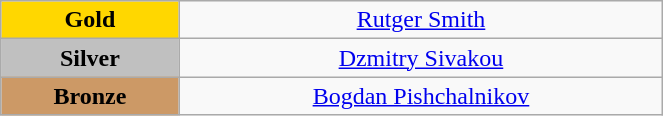<table class="wikitable" style="text-align:center; " width="35%">
<tr>
<td bgcolor="gold"><strong>Gold</strong></td>
<td><a href='#'>Rutger Smith</a><br>  <small><em></em></small></td>
</tr>
<tr>
<td bgcolor="silver"><strong>Silver</strong></td>
<td><a href='#'>Dzmitry Sivakou</a><br>  <small><em></em></small></td>
</tr>
<tr>
<td bgcolor="CC9966"><strong>Bronze</strong></td>
<td><a href='#'>Bogdan Pishchalnikov</a><br>  <small><em></em></small></td>
</tr>
</table>
